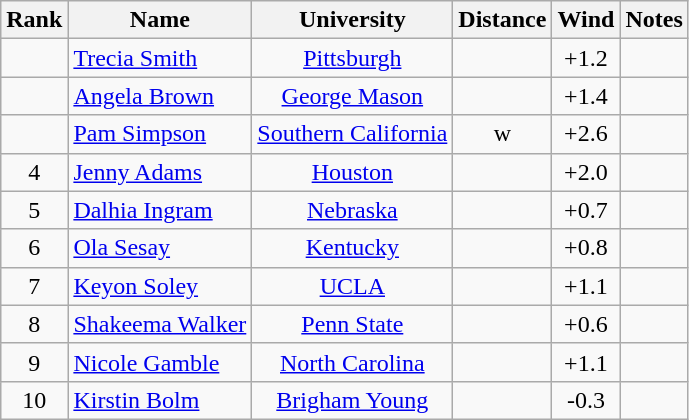<table class="wikitable sortable" style="text-align:center">
<tr>
<th>Rank</th>
<th>Name</th>
<th>University</th>
<th>Distance</th>
<th>Wind</th>
<th>Notes</th>
</tr>
<tr>
<td></td>
<td align=left><a href='#'>Trecia Smith</a> </td>
<td><a href='#'>Pittsburgh</a></td>
<td></td>
<td>+1.2</td>
<td></td>
</tr>
<tr>
<td></td>
<td align=left><a href='#'>Angela Brown</a></td>
<td><a href='#'>George Mason</a></td>
<td></td>
<td>+1.4</td>
<td></td>
</tr>
<tr>
<td></td>
<td align=left><a href='#'>Pam Simpson</a></td>
<td><a href='#'>Southern California</a></td>
<td>w</td>
<td>+2.6</td>
<td></td>
</tr>
<tr>
<td>4</td>
<td align=left><a href='#'>Jenny Adams</a></td>
<td><a href='#'>Houston</a></td>
<td></td>
<td>+2.0</td>
<td></td>
</tr>
<tr>
<td>5</td>
<td align=left><a href='#'>Dalhia Ingram</a></td>
<td><a href='#'>Nebraska</a></td>
<td></td>
<td>+0.7</td>
<td></td>
</tr>
<tr>
<td>6</td>
<td align=left><a href='#'>Ola Sesay</a> </td>
<td><a href='#'>Kentucky</a></td>
<td></td>
<td>+0.8</td>
<td></td>
</tr>
<tr>
<td>7</td>
<td align=left><a href='#'>Keyon Soley</a></td>
<td><a href='#'>UCLA</a></td>
<td></td>
<td>+1.1</td>
<td></td>
</tr>
<tr>
<td>8</td>
<td align=left><a href='#'>Shakeema Walker</a></td>
<td><a href='#'>Penn State</a></td>
<td></td>
<td>+0.6</td>
<td></td>
</tr>
<tr>
<td>9</td>
<td align=left><a href='#'>Nicole Gamble</a></td>
<td><a href='#'>North Carolina</a></td>
<td></td>
<td>+1.1</td>
<td></td>
</tr>
<tr>
<td>10</td>
<td align=left><a href='#'>Kirstin Bolm</a></td>
<td><a href='#'>Brigham Young</a></td>
<td></td>
<td>-0.3</td>
<td></td>
</tr>
</table>
